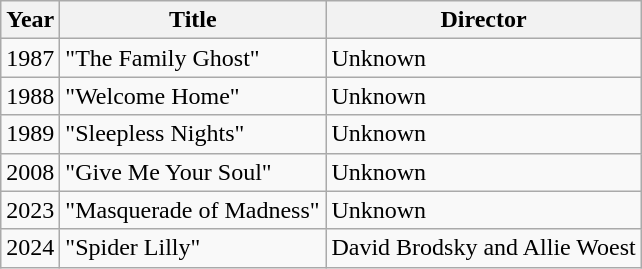<table class="wikitable" border="1">
<tr>
<th>Year</th>
<th width="170">Title</th>
<th>Director</th>
</tr>
<tr>
<td>1987</td>
<td>"The Family Ghost"</td>
<td>Unknown</td>
</tr>
<tr>
<td>1988</td>
<td>"Welcome Home"</td>
<td>Unknown</td>
</tr>
<tr>
<td>1989</td>
<td>"Sleepless Nights"</td>
<td>Unknown</td>
</tr>
<tr>
<td>2008</td>
<td>"Give Me Your Soul"</td>
<td>Unknown</td>
</tr>
<tr>
<td>2023</td>
<td>"Masquerade of Madness"</td>
<td>Unknown</td>
</tr>
<tr>
<td>2024</td>
<td>"Spider Lilly"</td>
<td>David Brodsky and Allie Woest</td>
</tr>
</table>
